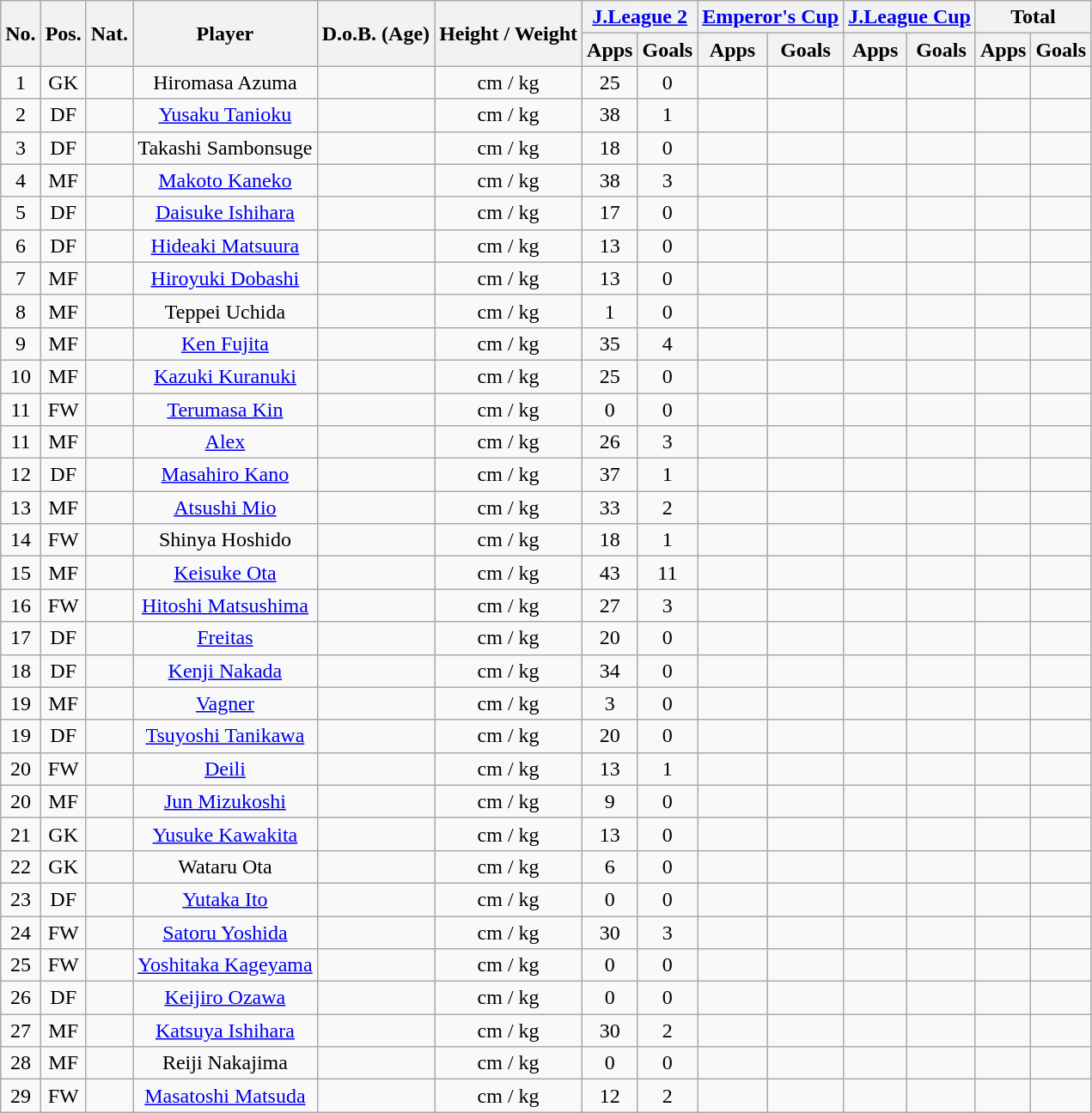<table class="wikitable" style="text-align:center;">
<tr>
<th rowspan="2">No.</th>
<th rowspan="2">Pos.</th>
<th rowspan="2">Nat.</th>
<th rowspan="2">Player</th>
<th rowspan="2">D.o.B. (Age)</th>
<th rowspan="2">Height / Weight</th>
<th colspan="2"><a href='#'>J.League 2</a></th>
<th colspan="2"><a href='#'>Emperor's Cup</a></th>
<th colspan="2"><a href='#'>J.League Cup</a></th>
<th colspan="2">Total</th>
</tr>
<tr>
<th>Apps</th>
<th>Goals</th>
<th>Apps</th>
<th>Goals</th>
<th>Apps</th>
<th>Goals</th>
<th>Apps</th>
<th>Goals</th>
</tr>
<tr>
<td>1</td>
<td>GK</td>
<td></td>
<td>Hiromasa Azuma</td>
<td></td>
<td>cm / kg</td>
<td>25</td>
<td>0</td>
<td></td>
<td></td>
<td></td>
<td></td>
<td></td>
<td></td>
</tr>
<tr>
<td>2</td>
<td>DF</td>
<td></td>
<td><a href='#'>Yusaku Tanioku</a></td>
<td></td>
<td>cm / kg</td>
<td>38</td>
<td>1</td>
<td></td>
<td></td>
<td></td>
<td></td>
<td></td>
<td></td>
</tr>
<tr>
<td>3</td>
<td>DF</td>
<td></td>
<td>Takashi Sambonsuge</td>
<td></td>
<td>cm / kg</td>
<td>18</td>
<td>0</td>
<td></td>
<td></td>
<td></td>
<td></td>
<td></td>
<td></td>
</tr>
<tr>
<td>4</td>
<td>MF</td>
<td></td>
<td><a href='#'>Makoto Kaneko</a></td>
<td></td>
<td>cm / kg</td>
<td>38</td>
<td>3</td>
<td></td>
<td></td>
<td></td>
<td></td>
<td></td>
<td></td>
</tr>
<tr>
<td>5</td>
<td>DF</td>
<td></td>
<td><a href='#'>Daisuke Ishihara</a></td>
<td></td>
<td>cm / kg</td>
<td>17</td>
<td>0</td>
<td></td>
<td></td>
<td></td>
<td></td>
<td></td>
<td></td>
</tr>
<tr>
<td>6</td>
<td>DF</td>
<td></td>
<td><a href='#'>Hideaki Matsuura</a></td>
<td></td>
<td>cm / kg</td>
<td>13</td>
<td>0</td>
<td></td>
<td></td>
<td></td>
<td></td>
<td></td>
<td></td>
</tr>
<tr>
<td>7</td>
<td>MF</td>
<td></td>
<td><a href='#'>Hiroyuki Dobashi</a></td>
<td></td>
<td>cm / kg</td>
<td>13</td>
<td>0</td>
<td></td>
<td></td>
<td></td>
<td></td>
<td></td>
<td></td>
</tr>
<tr>
<td>8</td>
<td>MF</td>
<td></td>
<td>Teppei Uchida</td>
<td></td>
<td>cm / kg</td>
<td>1</td>
<td>0</td>
<td></td>
<td></td>
<td></td>
<td></td>
<td></td>
<td></td>
</tr>
<tr>
<td>9</td>
<td>MF</td>
<td></td>
<td><a href='#'>Ken Fujita</a></td>
<td></td>
<td>cm / kg</td>
<td>35</td>
<td>4</td>
<td></td>
<td></td>
<td></td>
<td></td>
<td></td>
<td></td>
</tr>
<tr>
<td>10</td>
<td>MF</td>
<td></td>
<td><a href='#'>Kazuki Kuranuki</a></td>
<td></td>
<td>cm / kg</td>
<td>25</td>
<td>0</td>
<td></td>
<td></td>
<td></td>
<td></td>
<td></td>
<td></td>
</tr>
<tr>
<td>11</td>
<td>FW</td>
<td></td>
<td><a href='#'>Terumasa Kin</a></td>
<td></td>
<td>cm / kg</td>
<td>0</td>
<td>0</td>
<td></td>
<td></td>
<td></td>
<td></td>
<td></td>
<td></td>
</tr>
<tr>
<td>11</td>
<td>MF</td>
<td></td>
<td><a href='#'>Alex</a></td>
<td></td>
<td>cm / kg</td>
<td>26</td>
<td>3</td>
<td></td>
<td></td>
<td></td>
<td></td>
<td></td>
<td></td>
</tr>
<tr>
<td>12</td>
<td>DF</td>
<td></td>
<td><a href='#'>Masahiro Kano</a></td>
<td></td>
<td>cm / kg</td>
<td>37</td>
<td>1</td>
<td></td>
<td></td>
<td></td>
<td></td>
<td></td>
<td></td>
</tr>
<tr>
<td>13</td>
<td>MF</td>
<td></td>
<td><a href='#'>Atsushi Mio</a></td>
<td></td>
<td>cm / kg</td>
<td>33</td>
<td>2</td>
<td></td>
<td></td>
<td></td>
<td></td>
<td></td>
<td></td>
</tr>
<tr>
<td>14</td>
<td>FW</td>
<td></td>
<td>Shinya Hoshido</td>
<td></td>
<td>cm / kg</td>
<td>18</td>
<td>1</td>
<td></td>
<td></td>
<td></td>
<td></td>
<td></td>
<td></td>
</tr>
<tr>
<td>15</td>
<td>MF</td>
<td></td>
<td><a href='#'>Keisuke Ota</a></td>
<td></td>
<td>cm / kg</td>
<td>43</td>
<td>11</td>
<td></td>
<td></td>
<td></td>
<td></td>
<td></td>
<td></td>
</tr>
<tr>
<td>16</td>
<td>FW</td>
<td></td>
<td><a href='#'>Hitoshi Matsushima</a></td>
<td></td>
<td>cm / kg</td>
<td>27</td>
<td>3</td>
<td></td>
<td></td>
<td></td>
<td></td>
<td></td>
<td></td>
</tr>
<tr>
<td>17</td>
<td>DF</td>
<td></td>
<td><a href='#'>Freitas</a></td>
<td></td>
<td>cm / kg</td>
<td>20</td>
<td>0</td>
<td></td>
<td></td>
<td></td>
<td></td>
<td></td>
<td></td>
</tr>
<tr>
<td>18</td>
<td>DF</td>
<td></td>
<td><a href='#'>Kenji Nakada</a></td>
<td></td>
<td>cm / kg</td>
<td>34</td>
<td>0</td>
<td></td>
<td></td>
<td></td>
<td></td>
<td></td>
<td></td>
</tr>
<tr>
<td>19</td>
<td>MF</td>
<td></td>
<td><a href='#'>Vagner</a></td>
<td></td>
<td>cm / kg</td>
<td>3</td>
<td>0</td>
<td></td>
<td></td>
<td></td>
<td></td>
<td></td>
<td></td>
</tr>
<tr>
<td>19</td>
<td>DF</td>
<td></td>
<td><a href='#'>Tsuyoshi Tanikawa</a></td>
<td></td>
<td>cm / kg</td>
<td>20</td>
<td>0</td>
<td></td>
<td></td>
<td></td>
<td></td>
<td></td>
<td></td>
</tr>
<tr>
<td>20</td>
<td>FW</td>
<td></td>
<td><a href='#'>Deili</a></td>
<td></td>
<td>cm / kg</td>
<td>13</td>
<td>1</td>
<td></td>
<td></td>
<td></td>
<td></td>
<td></td>
<td></td>
</tr>
<tr>
<td>20</td>
<td>MF</td>
<td></td>
<td><a href='#'>Jun Mizukoshi</a></td>
<td></td>
<td>cm / kg</td>
<td>9</td>
<td>0</td>
<td></td>
<td></td>
<td></td>
<td></td>
<td></td>
<td></td>
</tr>
<tr>
<td>21</td>
<td>GK</td>
<td></td>
<td><a href='#'>Yusuke Kawakita</a></td>
<td></td>
<td>cm / kg</td>
<td>13</td>
<td>0</td>
<td></td>
<td></td>
<td></td>
<td></td>
<td></td>
<td></td>
</tr>
<tr>
<td>22</td>
<td>GK</td>
<td></td>
<td>Wataru Ota</td>
<td></td>
<td>cm / kg</td>
<td>6</td>
<td>0</td>
<td></td>
<td></td>
<td></td>
<td></td>
<td></td>
<td></td>
</tr>
<tr>
<td>23</td>
<td>DF</td>
<td></td>
<td><a href='#'>Yutaka Ito</a></td>
<td></td>
<td>cm / kg</td>
<td>0</td>
<td>0</td>
<td></td>
<td></td>
<td></td>
<td></td>
<td></td>
<td></td>
</tr>
<tr>
<td>24</td>
<td>FW</td>
<td></td>
<td><a href='#'>Satoru Yoshida</a></td>
<td></td>
<td>cm / kg</td>
<td>30</td>
<td>3</td>
<td></td>
<td></td>
<td></td>
<td></td>
<td></td>
<td></td>
</tr>
<tr>
<td>25</td>
<td>FW</td>
<td></td>
<td><a href='#'>Yoshitaka Kageyama</a></td>
<td></td>
<td>cm / kg</td>
<td>0</td>
<td>0</td>
<td></td>
<td></td>
<td></td>
<td></td>
<td></td>
<td></td>
</tr>
<tr>
<td>26</td>
<td>DF</td>
<td></td>
<td><a href='#'>Keijiro Ozawa</a></td>
<td></td>
<td>cm / kg</td>
<td>0</td>
<td>0</td>
<td></td>
<td></td>
<td></td>
<td></td>
<td></td>
<td></td>
</tr>
<tr>
<td>27</td>
<td>MF</td>
<td></td>
<td><a href='#'>Katsuya Ishihara</a></td>
<td></td>
<td>cm / kg</td>
<td>30</td>
<td>2</td>
<td></td>
<td></td>
<td></td>
<td></td>
<td></td>
<td></td>
</tr>
<tr>
<td>28</td>
<td>MF</td>
<td></td>
<td>Reiji Nakajima</td>
<td></td>
<td>cm / kg</td>
<td>0</td>
<td>0</td>
<td></td>
<td></td>
<td></td>
<td></td>
<td></td>
<td></td>
</tr>
<tr>
<td>29</td>
<td>FW</td>
<td></td>
<td><a href='#'>Masatoshi Matsuda</a></td>
<td></td>
<td>cm / kg</td>
<td>12</td>
<td>2</td>
<td></td>
<td></td>
<td></td>
<td></td>
<td></td>
<td></td>
</tr>
</table>
